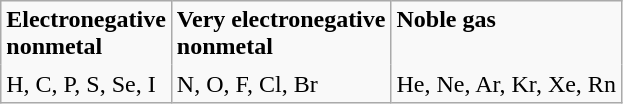<table class="wikitable floatright" style="margin-left: 0.5em;">
<tr>
<td style="border-bottom: none"><strong>Electronegative<br>nonmetal</strong></td>
<td style="border-bottom: none"><strong>Very electronegative<br>nonmetal</strong></td>
<td style="border-bottom: none; vertical-align: text-bottom"><strong>Noble gas</strong></td>
</tr>
<tr>
<td style="border-top:none">H, C, P, S, Se, I</td>
<td style="border-top:none">N, O, F, Cl, Br</td>
<td style="border-top:none">He, Ne, Ar, Kr, Xe, Rn</td>
</tr>
</table>
